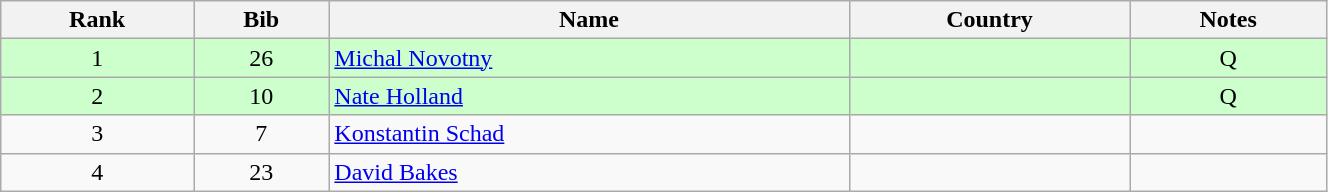<table class="wikitable" style="text-align:center;" width=70%>
<tr>
<th>Rank</th>
<th>Bib</th>
<th>Name</th>
<th>Country</th>
<th>Notes</th>
</tr>
<tr bgcolor="#ccffcc">
<td>1</td>
<td>26</td>
<td align=left><a href='#'>Michal Novotny</a></td>
<td align=left></td>
<td>Q</td>
</tr>
<tr bgcolor="#ccffcc">
<td>2</td>
<td>10</td>
<td align=left><a href='#'>Nate Holland</a></td>
<td align=left></td>
<td>Q</td>
</tr>
<tr>
<td>3</td>
<td>7</td>
<td align=left><a href='#'>Konstantin Schad</a></td>
<td align=left></td>
<td></td>
</tr>
<tr>
<td>4</td>
<td>23</td>
<td align=left><a href='#'>David Bakes</a></td>
<td align=left></td>
<td></td>
</tr>
</table>
